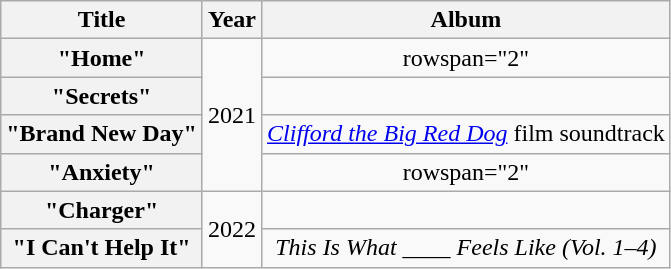<table class="wikitable plainrowheaders" style="text-align:center;">
<tr>
<th scope="col">Title</th>
<th scope="col">Year</th>
<th scope="col">Album</th>
</tr>
<tr>
<th scope="row">"Home"</th>
<td rowspan="4">2021</td>
<td>rowspan="2" </td>
</tr>
<tr>
<th scope="row">"Secrets"</th>
</tr>
<tr>
<th scope="row">"Brand New Day"</th>
<td><em><a href='#'>Clifford the Big Red Dog</a></em> film soundtrack</td>
</tr>
<tr>
<th scope="row">"Anxiety"</th>
<td>rowspan="2" </td>
</tr>
<tr>
<th scope="row">"Charger"<br></th>
<td rowspan="2">2022</td>
</tr>
<tr>
<th scope="row">"I Can't Help It"</th>
<td><em>This Is What ____ Feels Like (Vol. 1–4)</em></td>
</tr>
</table>
